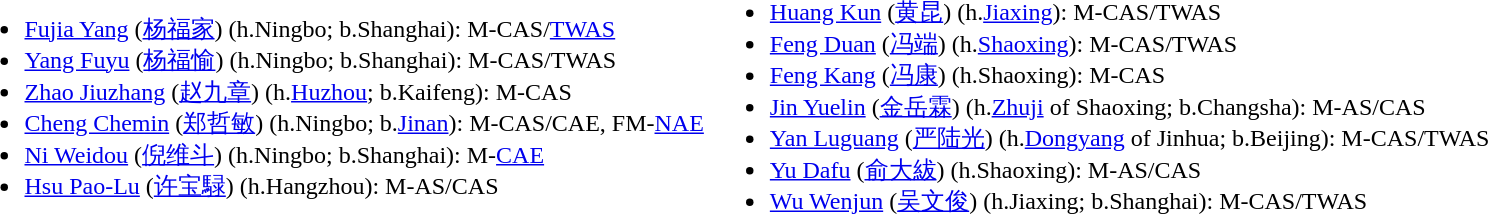<table>
<tr>
<td><br><ul><li><a href='#'>Fujia Yang</a> (<a href='#'>杨福家</a>) (h.Ningbo; b.Shanghai): M-CAS/<a href='#'>TWAS</a></li><li><a href='#'>Yang Fuyu</a> (<a href='#'>杨福愉</a>) (h.Ningbo; b.Shanghai): M-CAS/TWAS</li><li><a href='#'>Zhao Jiuzhang</a> (<a href='#'>赵九章</a>) (h.<a href='#'>Huzhou</a>; b.Kaifeng): M-CAS</li><li><a href='#'>Cheng Chemin</a> (<a href='#'>郑哲敏</a>) (h.Ningbo; b.<a href='#'>Jinan</a>): M-CAS/CAE, FM-<a href='#'>NAE</a></li><li><a href='#'>Ni Weidou</a> (<a href='#'>倪维斗</a>) (h.Ningbo; b.Shanghai): M-<a href='#'>CAE</a></li><li><a href='#'>Hsu Pao-Lu</a> (<a href='#'>许宝騄</a>) (h.Hangzhou): M-AS/CAS</li></ul></td>
<td><br><ul><li><a href='#'>Huang Kun</a> (<a href='#'>黄昆</a>) (h.<a href='#'>Jiaxing</a>): M-CAS/TWAS</li><li><a href='#'>Feng Duan</a> (<a href='#'>冯端</a>) (h.<a href='#'>Shaoxing</a>): M-CAS/TWAS</li><li><a href='#'>Feng Kang</a> (<a href='#'>冯康</a>) (h.Shaoxing): M-CAS</li><li><a href='#'>Jin Yuelin</a> (<a href='#'>金岳霖</a>) (h.<a href='#'>Zhuji</a> of Shaoxing; b.Changsha): M-AS/CAS</li><li><a href='#'>Yan Luguang</a> (<a href='#'>严陆光</a>) (h.<a href='#'>Dongyang</a> of Jinhua; b.Beijing): M-CAS/TWAS</li><li><a href='#'>Yu Dafu</a> (<a href='#'>俞大紱</a>) (h.Shaoxing): M-AS/CAS</li><li><a href='#'>Wu Wenjun</a> (<a href='#'>吴文俊</a>) (h.Jiaxing; b.Shanghai): M-CAS/TWAS</li></ul></td>
</tr>
</table>
